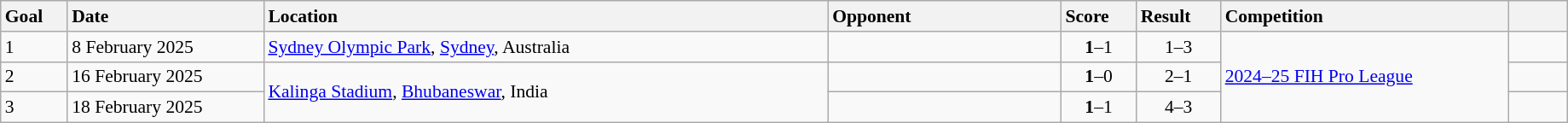<table class="wikitable sortable" style="font-size:90%" width=97%>
<tr>
<th style="width: 25px; text-align: left">Goal</th>
<th style="width: 100px; text-align: left">Date</th>
<th style="width: 300px; text-align: left">Location</th>
<th style="width: 120px; text-align: left">Opponent</th>
<th style="width: 30px; text-align: left">Score</th>
<th style="width: 30px; text-align: left">Result</th>
<th style="width: 150px; text-align: left">Competition</th>
<th style="width: 25px; text-align: left"></th>
</tr>
<tr>
<td>1</td>
<td>8 February 2025</td>
<td><a href='#'>Sydney Olympic Park</a>, <a href='#'>Sydney</a>, Australia</td>
<td></td>
<td align="center"><strong>1</strong>–1</td>
<td align="center">1–3</td>
<td rowspan=3><a href='#'>2024–25 FIH Pro League</a></td>
<td></td>
</tr>
<tr>
<td>2</td>
<td>16 February 2025</td>
<td rowspan=2><a href='#'>Kalinga Stadium</a>, <a href='#'>Bhubaneswar</a>, India</td>
<td></td>
<td align="center"><strong>1</strong>–0</td>
<td align="center">2–1</td>
<td></td>
</tr>
<tr>
<td>3</td>
<td>18 February 2025</td>
<td></td>
<td align="center"><strong>1</strong>–1</td>
<td align="center">4–3</td>
<td></td>
</tr>
</table>
